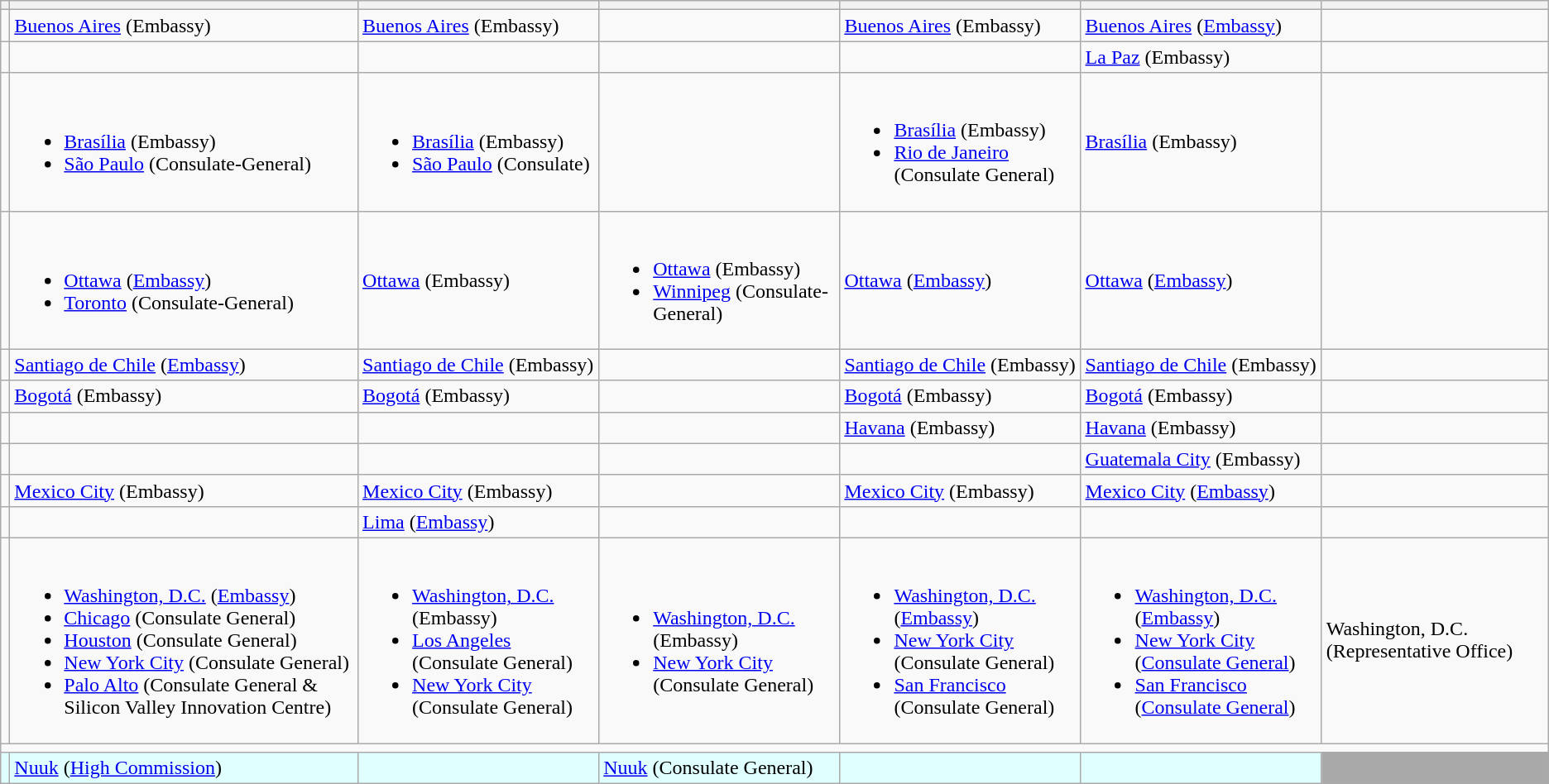<table class="wikitable">
<tr>
<th></th>
<th></th>
<th></th>
<th></th>
<th></th>
<th></th>
<th><em><small></small></em></th>
</tr>
<tr>
<td></td>
<td><a href='#'>Buenos Aires</a> (Embassy)</td>
<td><a href='#'>Buenos Aires</a> (Embassy)</td>
<td></td>
<td><a href='#'>Buenos Aires</a> (Embassy)</td>
<td><a href='#'>Buenos Aires</a> (<a href='#'>Embassy</a>)</td>
<td></td>
</tr>
<tr>
<td></td>
<td></td>
<td></td>
<td></td>
<td></td>
<td><a href='#'>La Paz</a> (Embassy)</td>
<td></td>
</tr>
<tr>
<td></td>
<td><br><ul><li><a href='#'>Brasília</a> (Embassy)</li><li><a href='#'>São Paulo</a> (Consulate-General)</li></ul></td>
<td><br><ul><li><a href='#'>Brasília</a> (Embassy)</li><li><a href='#'>São Paulo</a> (Consulate)</li></ul></td>
<td></td>
<td><br><ul><li><a href='#'>Brasília</a> (Embassy)</li><li><a href='#'>Rio de Janeiro</a> (Consulate General)</li></ul></td>
<td><a href='#'>Brasília</a> (Embassy)</td>
<td></td>
</tr>
<tr>
<td></td>
<td><br><ul><li><a href='#'>Ottawa</a> (<a href='#'>Embassy</a>)</li><li><a href='#'>Toronto</a> (Consulate-General)</li></ul></td>
<td><a href='#'>Ottawa</a> (Embassy)</td>
<td><br><ul><li><a href='#'>Ottawa</a> (Embassy)</li><li><a href='#'>Winnipeg</a> (Consulate-General)</li></ul></td>
<td><a href='#'>Ottawa</a> (<a href='#'>Embassy</a>)</td>
<td><a href='#'>Ottawa</a> (<a href='#'>Embassy</a>)</td>
<td></td>
</tr>
<tr>
<td></td>
<td><a href='#'>Santiago de Chile</a> (<a href='#'>Embassy</a>)</td>
<td><a href='#'>Santiago de Chile</a> (Embassy)</td>
<td></td>
<td><a href='#'>Santiago de Chile</a> (Embassy)</td>
<td><a href='#'>Santiago de Chile</a> (Embassy)</td>
<td></td>
</tr>
<tr>
<td></td>
<td><a href='#'>Bogotá</a> (Embassy)</td>
<td><a href='#'>Bogotá</a> (Embassy)</td>
<td></td>
<td><a href='#'>Bogotá</a> (Embassy)</td>
<td><a href='#'>Bogotá</a> (Embassy)</td>
<td></td>
</tr>
<tr>
<td></td>
<td></td>
<td></td>
<td></td>
<td><a href='#'>Havana</a> (Embassy)</td>
<td><a href='#'>Havana</a> (Embassy)</td>
<td></td>
</tr>
<tr>
<td></td>
<td></td>
<td></td>
<td></td>
<td></td>
<td><a href='#'>Guatemala City</a> (Embassy)</td>
<td></td>
</tr>
<tr>
<td></td>
<td><a href='#'>Mexico City</a> (Embassy)</td>
<td><a href='#'>Mexico City</a> (Embassy)</td>
<td></td>
<td><a href='#'>Mexico City</a> (Embassy)</td>
<td><a href='#'>Mexico City</a> (<a href='#'>Embassy</a>)</td>
<td></td>
</tr>
<tr>
<td></td>
<td></td>
<td><a href='#'>Lima</a> (<a href='#'>Embassy</a>)</td>
<td></td>
<td></td>
<td></td>
<td></td>
</tr>
<tr>
<td></td>
<td><br><ul><li><a href='#'>Washington, D.C.</a> (<a href='#'>Embassy</a>)</li><li><a href='#'>Chicago</a> (Consulate General)</li><li><a href='#'>Houston</a> (Consulate General)</li><li><a href='#'>New York City</a> (Consulate General)</li><li><a href='#'>Palo Alto</a> (Consulate General & Silicon Valley Innovation Centre)</li></ul></td>
<td><br><ul><li><a href='#'>Washington, D.C.</a> (Embassy)</li><li><a href='#'>Los Angeles</a> (Consulate General)</li><li><a href='#'>New York City</a> (Consulate General)</li></ul></td>
<td><br><ul><li><a href='#'>Washington, D.C.</a> (Embassy)</li><li><a href='#'>New York City</a> (Consulate General)</li></ul></td>
<td><br><ul><li><a href='#'>Washington, D.C.</a> (<a href='#'>Embassy</a>)</li><li><a href='#'>New York City</a> (Consulate General)</li><li><a href='#'>San Francisco</a> (Consulate General)</li></ul></td>
<td><br><ul><li><a href='#'>Washington, D.C.</a> (<a href='#'>Embassy</a>)</li><li><a href='#'>New York City</a> (<a href='#'>Consulate General</a>)</li><li><a href='#'>San Francisco</a> (<a href='#'>Consulate General</a>)</li></ul></td>
<td>Washington, D.C. (Representative Office)</td>
</tr>
<tr>
<td colspan="7"></td>
</tr>
<tr>
<td style="background:lightcyan;"><em><small></small></em></td>
<td style="background:lightcyan;"><a href='#'>Nuuk</a> (<a href='#'>High Commission</a>)</td>
<td style="background:lightcyan;"></td>
<td style="background:lightcyan;"><a href='#'>Nuuk</a> (Consulate General)</td>
<td style="background:lightcyan;"></td>
<td style="background:lightcyan;"></td>
<td style="background:darkgrey"></td>
</tr>
</table>
